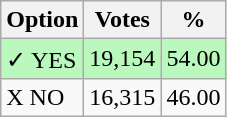<table class="wikitable">
<tr>
<th>Option</th>
<th>Votes</th>
<th>%</th>
</tr>
<tr>
<td style=background:#bbf8be>✓ YES</td>
<td style=background:#bbf8be>19,154</td>
<td style=background:#bbf8be>54.00</td>
</tr>
<tr>
<td>X NO</td>
<td>16,315</td>
<td>46.00</td>
</tr>
</table>
